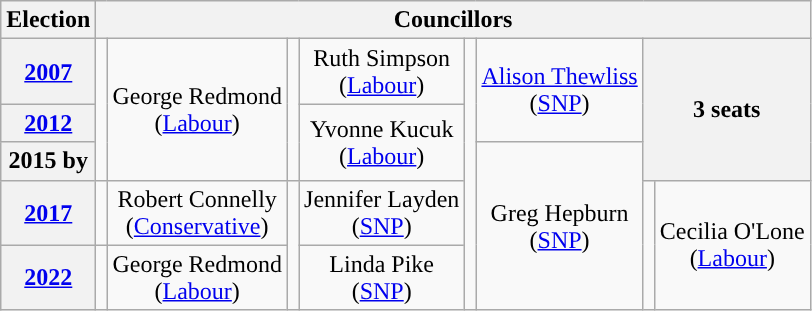<table class="wikitable" style="text-align:center">
<tr>
<th>Election</th>
<th colspan=8>Councillors</th>
</tr>
<tr>
<th><a href='#'>2007</a></th>
<td rowspan=3; style="background-color: "></td>
<td rowspan=3>George Redmond<br>(<a href='#'>Labour</a>)</td>
<td rowspan=3; style="background-color: "></td>
<td rowspan=1>Ruth Simpson<br>(<a href='#'>Labour</a>)</td>
<td rowspan=5; style="background-color: "></td>
<td rowspan=2><a href='#'>Alison Thewliss</a><br>(<a href='#'>SNP</a>)</td>
<th colspan=2; rowspan=3>3 seats</th>
</tr>
<tr>
<th><a href='#'>2012</a></th>
<td rowspan=2>Yvonne Kucuk<br>(<a href='#'>Labour</a>)</td>
</tr>
<tr>
<th>2015 by</th>
<td rowspan=3>Greg Hepburn<br>(<a href='#'>SNP</a>)</td>
</tr>
<tr>
<th><a href='#'>2017</a></th>
<td rowspan=1; style="background-color: "></td>
<td rowspan=1>Robert Connelly<br>(<a href='#'>Conservative</a>)</td>
<td rowspan=2; style="background-color: "></td>
<td rowspan=1>Jennifer Layden<br>(<a href='#'>SNP</a>)</td>
<td rowspan=2; style="background-color: "></td>
<td rowspan=2>Cecilia O'Lone<br>(<a href='#'>Labour</a>)</td>
</tr>
<tr>
<th><a href='#'>2022</a></th>
<td rowspan=1; style="background-color: "></td>
<td rowspan=1>George Redmond<br>(<a href='#'>Labour</a>)</td>
<td rowspan=1>Linda Pike<br>(<a href='#'>SNP</a>)</td>
</tr>
</table>
